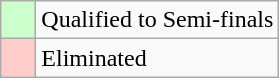<table class="wikitable">
<tr>
<td style="background: #ccffcc;">    </td>
<td>Qualified to Semi-finals</td>
</tr>
<tr>
<td style="background: #ffcccc;">    </td>
<td>Eliminated</td>
</tr>
</table>
